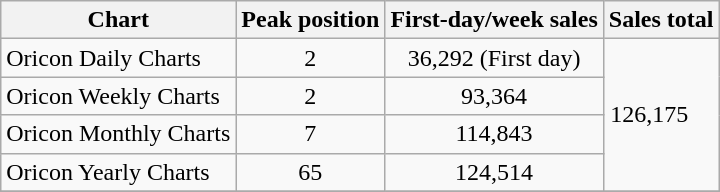<table class="wikitable">
<tr>
<th>Chart</th>
<th>Peak position</th>
<th>First-day/week sales</th>
<th>Sales total</th>
</tr>
<tr>
<td>Oricon Daily Charts</td>
<td align="center">2</td>
<td align="center">36,292 (First day)</td>
<td rowspan="4" align="center">126,175　</td>
</tr>
<tr>
<td>Oricon Weekly Charts</td>
<td align="center">2</td>
<td align="center">93,364</td>
</tr>
<tr>
<td>Oricon Monthly Charts</td>
<td align="center">7</td>
<td align="center">114,843</td>
</tr>
<tr>
<td>Oricon Yearly Charts</td>
<td align="center">65</td>
<td align="center">124,514</td>
</tr>
<tr>
</tr>
</table>
